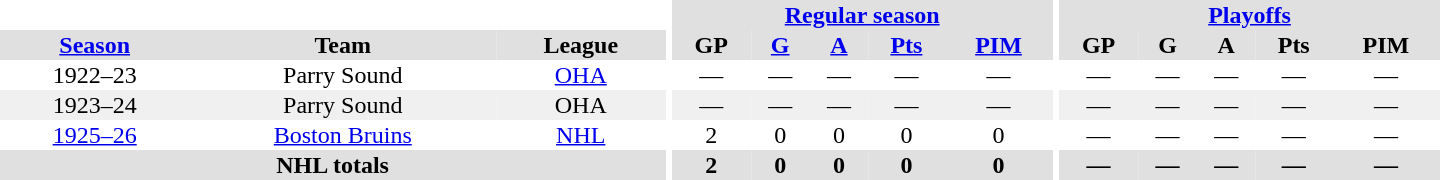<table border="0" cellpadding="1" cellspacing="0" style="text-align:center; width:60em">
<tr bgcolor="#e0e0e0">
<th colspan="3" bgcolor="#ffffff"></th>
<th rowspan="100" bgcolor="#ffffff"></th>
<th colspan="5"><a href='#'>Regular season</a></th>
<th rowspan="100" bgcolor="#ffffff"></th>
<th colspan="5"><a href='#'>Playoffs</a></th>
</tr>
<tr bgcolor="#e0e0e0">
<th><a href='#'>Season</a></th>
<th>Team</th>
<th>League</th>
<th>GP</th>
<th><a href='#'>G</a></th>
<th><a href='#'>A</a></th>
<th><a href='#'>Pts</a></th>
<th><a href='#'>PIM</a></th>
<th>GP</th>
<th>G</th>
<th>A</th>
<th>Pts</th>
<th>PIM</th>
</tr>
<tr>
<td>1922–23</td>
<td>Parry Sound</td>
<td><a href='#'>OHA</a></td>
<td>—</td>
<td>—</td>
<td>—</td>
<td>—</td>
<td>—</td>
<td>—</td>
<td>—</td>
<td>—</td>
<td>—</td>
<td>—</td>
</tr>
<tr bgcolor="#f0f0f0">
<td>1923–24</td>
<td>Parry Sound</td>
<td>OHA</td>
<td>—</td>
<td>—</td>
<td>—</td>
<td>—</td>
<td>—</td>
<td>—</td>
<td>—</td>
<td>—</td>
<td>—</td>
<td>—</td>
</tr>
<tr>
<td><a href='#'>1925–26</a></td>
<td><a href='#'>Boston Bruins</a></td>
<td><a href='#'>NHL</a></td>
<td>2</td>
<td>0</td>
<td>0</td>
<td>0</td>
<td>0</td>
<td>—</td>
<td>—</td>
<td>—</td>
<td>—</td>
<td>—</td>
</tr>
<tr bgcolor="#e0e0e0">
<th colspan="3">NHL totals</th>
<th>2</th>
<th>0</th>
<th>0</th>
<th>0</th>
<th>0</th>
<th>—</th>
<th>—</th>
<th>—</th>
<th>—</th>
<th>—</th>
</tr>
</table>
